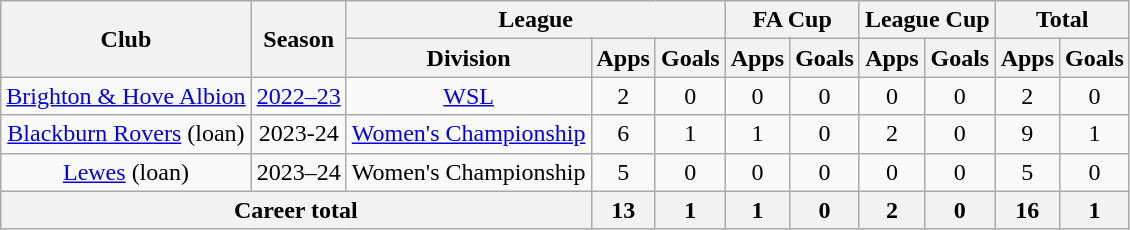<table class="wikitable" style="text-align:center">
<tr>
<th rowspan="2">Club</th>
<th rowspan="2">Season</th>
<th colspan="3">League</th>
<th colspan="2">FA Cup</th>
<th colspan="2">League Cup</th>
<th colspan="2">Total</th>
</tr>
<tr>
<th>Division</th>
<th>Apps</th>
<th>Goals</th>
<th>Apps</th>
<th>Goals</th>
<th>Apps</th>
<th>Goals</th>
<th>Apps</th>
<th>Goals</th>
</tr>
<tr>
<td><a href='#'>Brighton & Hove Albion</a></td>
<td><a href='#'>2022–23</a></td>
<td><a href='#'>WSL</a></td>
<td>2</td>
<td>0</td>
<td>0</td>
<td>0</td>
<td>0</td>
<td>0</td>
<td>2</td>
<td>0</td>
</tr>
<tr>
<td><a href='#'>Blackburn Rovers</a> (loan)</td>
<td>2023-24</td>
<td><a href='#'>Women's Championship</a></td>
<td>6</td>
<td>1</td>
<td>1</td>
<td>0</td>
<td>2</td>
<td>0</td>
<td>9</td>
<td>1</td>
</tr>
<tr>
<td><a href='#'>Lewes</a> (loan)</td>
<td>2023–24</td>
<td>Women's Championship</td>
<td>5</td>
<td>0</td>
<td>0</td>
<td>0</td>
<td>0</td>
<td>0</td>
<td>5</td>
<td>0</td>
</tr>
<tr>
<th colspan="3">Career total</th>
<th>13</th>
<th>1</th>
<th>1</th>
<th>0</th>
<th>2</th>
<th>0</th>
<th>16</th>
<th>1</th>
</tr>
</table>
